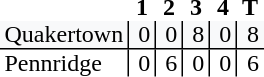<table style="border-collapse: collapse;">
<tr>
<th style="text-align: left;"></th>
<th style="text-align: center; padding: 0px 3px 0px 3px; width:12px;">1</th>
<th style="text-align: center; padding: 0px 3px 0px 3px; width:12px;">2</th>
<th style="text-align: center; padding: 0px 3px 0px 3px; width:12px;">3</th>
<th style="text-align: center; padding: 0px 3px 0px 3px; width:12px;">4</th>
<th style="text-align: center; padding: 0px 3px 0px 3px; width:12px;">T</th>
</tr>
<tr>
<td style="background: #f8f9fa; text-align: left; border-bottom: 1px solid black; padding: 0px 3px 0px 3px;">Quakertown</td>
<td style="background: #f8f9fa; border-left: 1px solid black; border-bottom: 1px solid black; text-align: right; padding: 0px 3px 0px 3px;">0</td>
<td style="background: #f8f9fa; border-left: 1px solid black; border-bottom: 1px solid black; text-align: right; padding: 0px 3px 0px 3px;">0</td>
<td style="background: #f8f9fa; border-left: 1px solid black; border-bottom: 1px solid black; text-align: right; padding: 0px 3px 0px 3px;">8</td>
<td style="background: #f8f9fa; border-left: 1px solid black; border-bottom: 1px solid black; text-align: right; padding: 0px 3px 0px 3px;">0</td>
<td style="background: #f8f9fa; border-left: 1px solid black; border-bottom: 1px solid black; text-align: right; padding: 0px 3px 0px 3px;">8</td>
</tr>
<tr>
<td style="text-align: left; padding: 0px 3px 0px 3px;">Pennridge</td>
<td style="border-left: 1px solid black; text-align: right; padding: 0px 3px 0px 3px;">0</td>
<td style="border-left: 1px solid black; text-align: right; padding: 0px 3px 0px 3px;">6</td>
<td style="border-left: 1px solid black; text-align: right; padding: 0px 3px 0px 3px;">0</td>
<td style="border-left: 1px solid black; text-align: right; padding: 0px 3px 0px 3px;">0</td>
<td style="border-left: 1px solid black; text-align: right; padding: 0px 3px 0px 3px;">6</td>
</tr>
</table>
